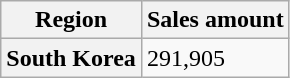<table class="wikitable plainrowheaders">
<tr>
<th>Region</th>
<th>Sales amount</th>
</tr>
<tr>
<th scope="row">South Korea</th>
<td>291,905</td>
</tr>
</table>
